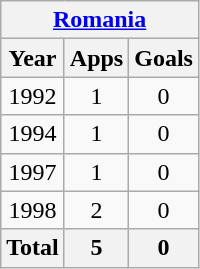<table class="wikitable" style="text-align:center">
<tr>
<th colspan=3><a href='#'>Romania</a></th>
</tr>
<tr>
<th>Year</th>
<th>Apps</th>
<th>Goals</th>
</tr>
<tr>
<td>1992</td>
<td>1</td>
<td>0</td>
</tr>
<tr>
<td>1994</td>
<td>1</td>
<td>0</td>
</tr>
<tr>
<td>1997</td>
<td>1</td>
<td>0</td>
</tr>
<tr>
<td>1998</td>
<td>2</td>
<td>0</td>
</tr>
<tr>
<th>Total</th>
<th>5</th>
<th>0</th>
</tr>
</table>
